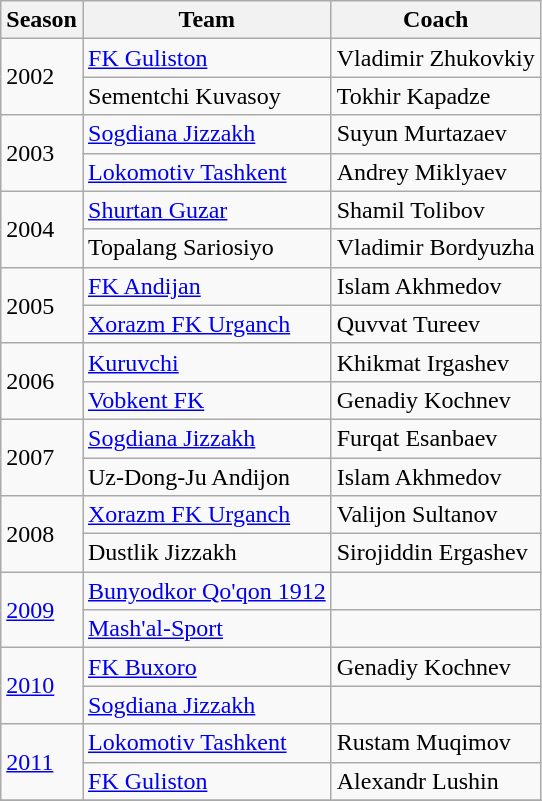<table class="wikitable" style="text-align: left">
<tr>
<th>Season</th>
<th>Team</th>
<th>Coach</th>
</tr>
<tr>
<td rowspan=2>2002</td>
<td><a href='#'>FK Guliston</a></td>
<td>Vladimir Zhukovkiy</td>
</tr>
<tr>
<td>Sementchi Kuvasoy</td>
<td>Tokhir Kapadze</td>
</tr>
<tr>
<td rowspan=2>2003</td>
<td><a href='#'>Sogdiana Jizzakh</a></td>
<td>Suyun Murtazaev</td>
</tr>
<tr>
<td><a href='#'>Lokomotiv Tashkent</a></td>
<td>Andrey Miklyaev</td>
</tr>
<tr>
<td rowspan=2>2004</td>
<td><a href='#'>Shurtan Guzar</a></td>
<td>Shamil Tolibov</td>
</tr>
<tr>
<td>Topalang Sariosiyo</td>
<td>Vladimir Bordyuzha</td>
</tr>
<tr>
<td rowspan=2>2005</td>
<td><a href='#'>FK Andijan</a></td>
<td>Islam Akhmedov</td>
</tr>
<tr>
<td><a href='#'>Xorazm FK Urganch</a></td>
<td>Quvvat Tureev</td>
</tr>
<tr>
<td rowspan=2>2006</td>
<td><a href='#'>Kuruvchi</a></td>
<td>Khikmat Irgashev</td>
</tr>
<tr>
<td><a href='#'>Vobkent FK</a></td>
<td>Genadiy Kochnev</td>
</tr>
<tr>
<td rowspan=2>2007</td>
<td><a href='#'>Sogdiana Jizzakh</a></td>
<td>Furqat Esanbaev</td>
</tr>
<tr>
<td>Uz-Dong-Ju Andijon</td>
<td>Islam Akhmedov</td>
</tr>
<tr>
<td rowspan=2>2008</td>
<td><a href='#'>Xorazm FK Urganch</a></td>
<td>Valijon Sultanov</td>
</tr>
<tr>
<td>Dustlik Jizzakh</td>
<td>Sirojiddin Ergashev</td>
</tr>
<tr>
<td rowspan=2><a href='#'>2009</a></td>
<td><a href='#'>Bunyodkor Qo'qon 1912</a></td>
<td></td>
</tr>
<tr>
<td><a href='#'>Mash'al-Sport</a></td>
<td></td>
</tr>
<tr>
<td rowspan=2><a href='#'>2010</a></td>
<td><a href='#'>FK Buxoro</a></td>
<td>Genadiy Kochnev</td>
</tr>
<tr>
<td><a href='#'>Sogdiana Jizzakh</a></td>
<td></td>
</tr>
<tr>
<td rowspan=2><a href='#'>2011</a></td>
<td><a href='#'>Lokomotiv Tashkent</a></td>
<td>Rustam Muqimov</td>
</tr>
<tr>
<td><a href='#'>FK Guliston</a></td>
<td>Alexandr Lushin</td>
</tr>
<tr>
</tr>
</table>
